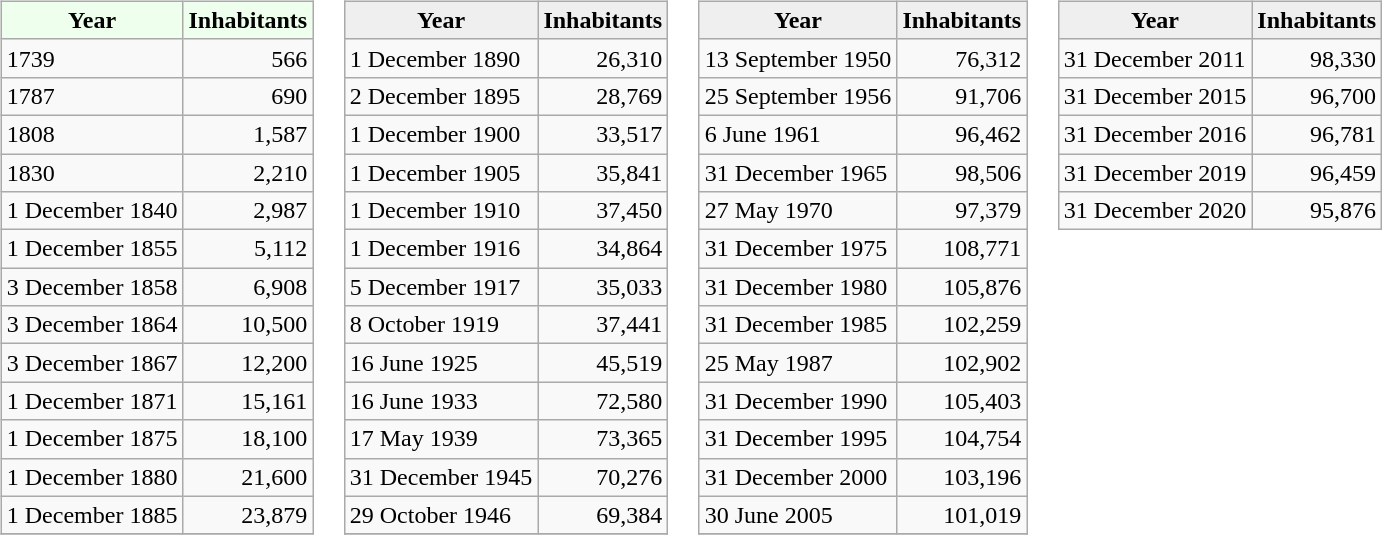<table>
<tr>
<td valign="top"><br><table class="wikitable">
<tr>
<th style="background:#efef;">Year</th>
<th style="background:#efef;">Inhabitants</th>
</tr>
<tr ---->
<td>1739</td>
<td align="right">566</td>
</tr>
<tr ---->
<td>1787</td>
<td align="right">690</td>
</tr>
<tr ---->
<td>1808</td>
<td align="right">1,587</td>
</tr>
<tr ---->
<td>1830</td>
<td align="right">2,210</td>
</tr>
<tr ---->
<td>1 December 1840</td>
<td align="right">2,987</td>
</tr>
<tr ---->
<td>1 December 1855</td>
<td align="right">5,112</td>
</tr>
<tr ---->
<td>3 December 1858</td>
<td align="right">6,908</td>
</tr>
<tr ---->
<td>3 December 1864</td>
<td align="right">10,500</td>
</tr>
<tr ---->
<td>3 December 1867</td>
<td align="right">12,200</td>
</tr>
<tr ---->
<td>1 December 1871</td>
<td align="right">15,161</td>
</tr>
<tr ---->
<td>1 December 1875</td>
<td align="right">18,100</td>
</tr>
<tr ---->
<td>1 December 1880</td>
<td align="right">21,600</td>
</tr>
<tr ---->
<td>1 December 1885</td>
<td align="right">23,879</td>
</tr>
<tr ---->
</tr>
</table>
</td>
<td valign = "top"><br><table class="wikitable">
<tr>
<th style="background:#efefef;">Year</th>
<th style="background:#efefef;">Inhabitants</th>
</tr>
<tr ---->
<td>1 December 1890</td>
<td align="right">26,310</td>
</tr>
<tr ---->
<td>2 December 1895</td>
<td align="right">28,769</td>
</tr>
<tr ---->
<td>1 December 1900</td>
<td align="right">33,517</td>
</tr>
<tr ---->
<td>1 December 1905</td>
<td align="right">35,841</td>
</tr>
<tr ---->
<td>1 December 1910</td>
<td align="right">37,450</td>
</tr>
<tr ---->
<td>1 December 1916</td>
<td align="right">34,864</td>
</tr>
<tr ---->
<td>5 December 1917</td>
<td align="right">35,033</td>
</tr>
<tr ---->
<td>8 October 1919</td>
<td align="right">37,441</td>
</tr>
<tr ---->
<td>16 June 1925</td>
<td align="right">45,519</td>
</tr>
<tr ---->
<td>16 June 1933</td>
<td align="right">72,580</td>
</tr>
<tr ---->
<td>17 May 1939</td>
<td align="right">73,365</td>
</tr>
<tr ---->
<td>31 December 1945</td>
<td align="right">70,276</td>
</tr>
<tr ---->
<td>29 October 1946</td>
<td align="right">69,384</td>
</tr>
<tr ---->
</tr>
</table>
</td>
<td valign = "top"><br><table class="wikitable">
<tr>
<th style="background:#efefef;">Year</th>
<th style="background:#efefef;">Inhabitants</th>
</tr>
<tr ---->
<td>13 September 1950</td>
<td align="right">76,312</td>
</tr>
<tr ---->
<td>25 September 1956</td>
<td align="right">91,706</td>
</tr>
<tr ---->
<td>6 June 1961</td>
<td align="right">96,462</td>
</tr>
<tr ---->
<td>31 December 1965</td>
<td align="right">98,506</td>
</tr>
<tr ---->
<td>27 May 1970</td>
<td align="right">97,379</td>
</tr>
<tr ---->
<td>31 December 1975</td>
<td align="right">108,771</td>
</tr>
<tr ---->
<td>31 December 1980</td>
<td align="right">105,876</td>
</tr>
<tr ---->
<td>31 December 1985</td>
<td align="right">102,259</td>
</tr>
<tr ---->
<td>25 May 1987</td>
<td align="right">102,902</td>
</tr>
<tr ---->
<td>31 December 1990</td>
<td align="right">105,403</td>
</tr>
<tr ---->
<td>31 December 1995</td>
<td align="right">104,754</td>
</tr>
<tr ---->
<td>31 December 2000</td>
<td align="right">103,196</td>
</tr>
<tr ---->
<td>30 June 2005</td>
<td align="right">101,019</td>
</tr>
<tr ---->
</tr>
</table>
</td>
<td valign = "top"><br><table class="wikitable">
<tr>
<th style="background:#efefef;">Year</th>
<th style="background:#efefef;">Inhabitants</th>
</tr>
<tr ---->
<td>31 December 2011</td>
<td align="right">98,330</td>
</tr>
<tr ---->
<td>31 December 2015</td>
<td align="right">96,700</td>
</tr>
<tr ---->
<td>31 December 2016</td>
<td align="right">96,781</td>
</tr>
<tr ---->
<td>31 December 2019</td>
<td align="right">96,459</td>
</tr>
<tr ---->
<td>31 December 2020</td>
<td align="right">95,876</td>
</tr>
</table>
</td>
</tr>
</table>
